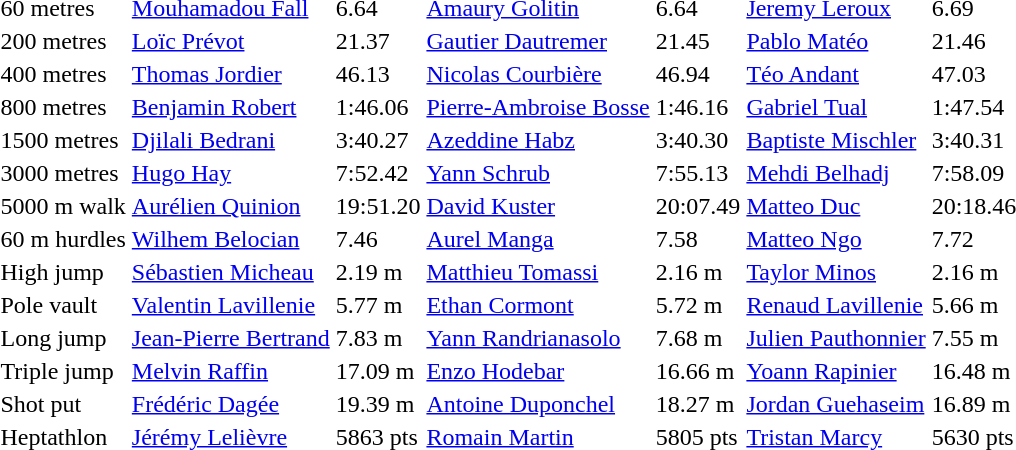<table>
<tr>
<td>60 metres</td>
<td><a href='#'>Mouhamadou Fall</a></td>
<td>6.64</td>
<td><a href='#'>Amaury Golitin</a></td>
<td>6.64</td>
<td><a href='#'>Jeremy Leroux</a></td>
<td>6.69</td>
</tr>
<tr>
<td>200 metres</td>
<td><a href='#'>Loïc Prévot</a></td>
<td>21.37</td>
<td><a href='#'>Gautier Dautremer</a></td>
<td>21.45</td>
<td><a href='#'>Pablo Matéo</a></td>
<td>21.46</td>
</tr>
<tr>
<td>400 metres</td>
<td><a href='#'>Thomas Jordier</a></td>
<td>46.13</td>
<td><a href='#'>Nicolas Courbière</a></td>
<td>46.94</td>
<td><a href='#'>Téo Andant</a></td>
<td>47.03</td>
</tr>
<tr>
<td>800 metres</td>
<td><a href='#'>Benjamin Robert</a></td>
<td>1:46.06</td>
<td><a href='#'>Pierre-Ambroise Bosse</a></td>
<td>1:46.16</td>
<td><a href='#'>Gabriel Tual</a></td>
<td>1:47.54</td>
</tr>
<tr>
<td>1500 metres</td>
<td><a href='#'>Djilali Bedrani</a></td>
<td>3:40.27</td>
<td><a href='#'>Azeddine Habz</a></td>
<td>3:40.30</td>
<td><a href='#'>Baptiste Mischler</a></td>
<td>3:40.31</td>
</tr>
<tr>
<td>3000 metres</td>
<td><a href='#'>Hugo Hay</a></td>
<td>7:52.42</td>
<td><a href='#'>Yann Schrub</a></td>
<td>7:55.13</td>
<td><a href='#'>Mehdi Belhadj</a></td>
<td>7:58.09</td>
</tr>
<tr>
<td>5000 m walk</td>
<td><a href='#'>Aurélien Quinion</a></td>
<td>19:51.20</td>
<td><a href='#'>David Kuster</a></td>
<td>20:07.49</td>
<td><a href='#'>Matteo Duc</a></td>
<td>20:18.46</td>
</tr>
<tr>
<td>60 m hurdles</td>
<td><a href='#'>Wilhem Belocian</a></td>
<td>7.46</td>
<td><a href='#'>Aurel Manga</a></td>
<td>7.58</td>
<td><a href='#'>Matteo Ngo</a></td>
<td>7.72</td>
</tr>
<tr>
<td>High jump</td>
<td><a href='#'>Sébastien Micheau</a></td>
<td>2.19 m</td>
<td><a href='#'>Matthieu Tomassi</a></td>
<td>2.16 m</td>
<td><a href='#'>Taylor Minos</a></td>
<td>2.16 m</td>
</tr>
<tr>
<td>Pole vault</td>
<td><a href='#'>Valentin Lavillenie</a></td>
<td>5.77 m</td>
<td><a href='#'>Ethan Cormont</a></td>
<td>5.72 m</td>
<td><a href='#'>Renaud Lavillenie</a></td>
<td>5.66 m</td>
</tr>
<tr>
<td>Long jump</td>
<td><a href='#'>Jean-Pierre Bertrand</a></td>
<td>7.83 m</td>
<td><a href='#'>Yann Randrianasolo</a></td>
<td>7.68 m</td>
<td><a href='#'>Julien Pauthonnier</a></td>
<td>7.55 m</td>
</tr>
<tr>
<td>Triple jump</td>
<td><a href='#'>Melvin Raffin</a></td>
<td>17.09 m</td>
<td><a href='#'>Enzo Hodebar</a></td>
<td>16.66 m</td>
<td><a href='#'>Yoann Rapinier</a></td>
<td>16.48 m</td>
</tr>
<tr>
<td>Shot put</td>
<td><a href='#'>Frédéric Dagée</a></td>
<td>19.39 m</td>
<td><a href='#'>Antoine Duponchel</a></td>
<td>18.27 m</td>
<td><a href='#'>Jordan Guehaseim</a></td>
<td>16.89 m</td>
</tr>
<tr>
<td>Heptathlon</td>
<td><a href='#'>Jérémy Lelièvre</a></td>
<td>5863 pts</td>
<td><a href='#'>Romain Martin</a></td>
<td>5805 pts</td>
<td><a href='#'>Tristan Marcy</a></td>
<td>5630 pts</td>
</tr>
</table>
